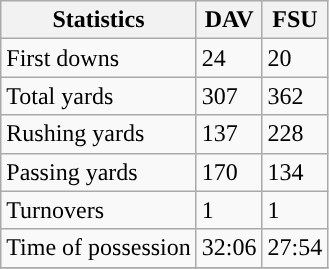<table class="wikitable">
<tr>
<th>Statistics</th>
<th>DAV</th>
<th>FSU</th>
</tr>
<tr>
<td>First downs</td>
<td>24</td>
<td>20</td>
</tr>
<tr>
<td>Total yards</td>
<td>307</td>
<td>362</td>
</tr>
<tr>
<td>Rushing yards</td>
<td>137</td>
<td>228</td>
</tr>
<tr>
<td>Passing yards</td>
<td>170</td>
<td>134</td>
</tr>
<tr>
<td>Turnovers</td>
<td>1</td>
<td>1</td>
</tr>
<tr>
<td>Time of possession</td>
<td>32:06</td>
<td>27:54</td>
</tr>
<tr>
</tr>
</table>
